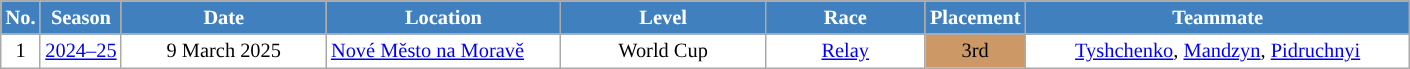<table class="wikitable sortable" style="font-size:85%; text-align:center; border:grey solid 1px; border-collapse:collapse; background:#ffffff;">
<tr style="background:#efefef;">
<th style="background-color:#4180be; color:white;">No.</th>
<th style="background-color:#4180be; color:white;">Season</th>
<th style="background-color:#4180be; color:white; width:130px;">Date</th>
<th style="background-color:#4180be; color:white; width:150px;">Location</th>
<th style="background-color:#4180be; color:white; width:130px;">Level</th>
<th style="background-color:#4180be; color:white; width:100px;">Race</th>
<th style="background-color:#4180be; color:white; width:50px;">Placement</th>
<th style="background-color:#4180be; color:white; width:250px;">Teammate</th>
</tr>
<tr>
<td>1</td>
<td><a href='#'>2024–25</a></td>
<td>9 March 2025</td>
<td align=left> <a href='#'>Nové Město na Moravě</a></td>
<td>World Cup</td>
<td align=center><a href='#'>Relay</a></td>
<td align=center bgcolor="#CC9966">3rd</td>
<td><a href='#'>Tyshchenko</a>, <a href='#'>Mandzyn</a>, <a href='#'>Pidruchnyi</a></td>
</tr>
</table>
